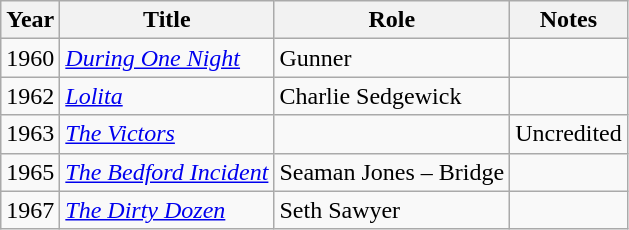<table class="wikitable">
<tr>
<th>Year</th>
<th>Title</th>
<th>Role</th>
<th>Notes</th>
</tr>
<tr>
<td>1960</td>
<td><em><a href='#'>During One Night</a></em></td>
<td>Gunner</td>
<td></td>
</tr>
<tr>
<td>1962</td>
<td><em><a href='#'>Lolita</a></em></td>
<td>Charlie Sedgewick</td>
<td></td>
</tr>
<tr>
<td>1963</td>
<td><em><a href='#'>The Victors</a></em></td>
<td></td>
<td>Uncredited</td>
</tr>
<tr>
<td>1965</td>
<td><em><a href='#'>The Bedford Incident</a></em></td>
<td>Seaman Jones – Bridge</td>
<td></td>
</tr>
<tr>
<td>1967</td>
<td><em><a href='#'>The Dirty Dozen</a></em></td>
<td>Seth Sawyer</td>
<td></td>
</tr>
</table>
